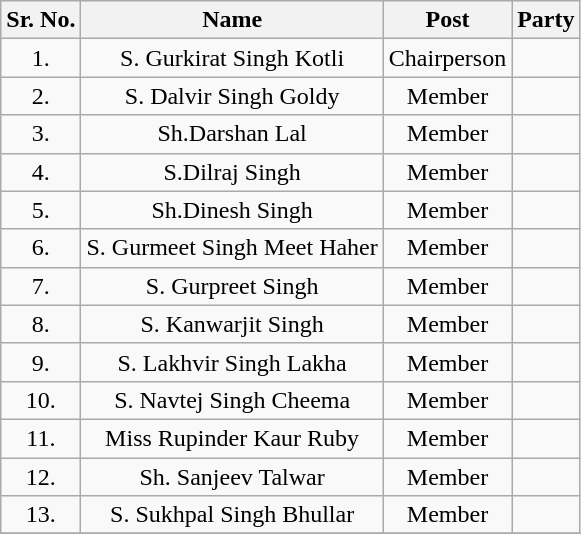<table class="wikitable sortable">
<tr>
<th>Sr. No.</th>
<th>Name</th>
<th>Post</th>
<th colspan="2">Party</th>
</tr>
<tr align="center">
<td>1.</td>
<td>S. Gurkirat Singh Kotli</td>
<td>Chairperson</td>
<td></td>
</tr>
<tr align="center">
<td>2.</td>
<td>S. Dalvir Singh Goldy</td>
<td>Member</td>
<td></td>
</tr>
<tr align="center">
<td>3.</td>
<td>Sh.Darshan Lal</td>
<td>Member</td>
<td></td>
</tr>
<tr align="center">
<td>4.</td>
<td>S.Dilraj Singh</td>
<td>Member</td>
<td></td>
</tr>
<tr align="center">
<td>5.</td>
<td>Sh.Dinesh Singh</td>
<td>Member</td>
<td></td>
</tr>
<tr align="center">
<td>6.</td>
<td>S. Gurmeet Singh Meet Haher</td>
<td>Member</td>
<td></td>
</tr>
<tr align="center">
<td>7.</td>
<td>S. Gurpreet Singh</td>
<td>Member</td>
<td></td>
</tr>
<tr align="center">
<td>8.</td>
<td>S. Kanwarjit Singh</td>
<td>Member</td>
<td></td>
</tr>
<tr align="center">
<td>9.</td>
<td>S. Lakhvir Singh Lakha</td>
<td>Member</td>
<td></td>
</tr>
<tr align="center">
<td>10.</td>
<td>S. Navtej Singh Cheema</td>
<td>Member</td>
<td></td>
</tr>
<tr align="center">
<td>11.</td>
<td>Miss Rupinder Kaur Ruby</td>
<td>Member</td>
<td></td>
</tr>
<tr align="center">
<td>12.</td>
<td>Sh. Sanjeev Talwar</td>
<td>Member</td>
<td></td>
</tr>
<tr align="center">
<td>13.</td>
<td>S. Sukhpal Singh Bhullar</td>
<td>Member</td>
<td></td>
</tr>
<tr align="center">
</tr>
</table>
